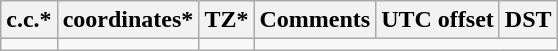<table class="wikitable sortable">
<tr>
<th>c.c.*</th>
<th>coordinates*</th>
<th>TZ*</th>
<th>Comments</th>
<th>UTC offset</th>
<th>DST</th>
</tr>
<tr --->
<td></td>
<td></td>
<td></td>
</tr>
</table>
